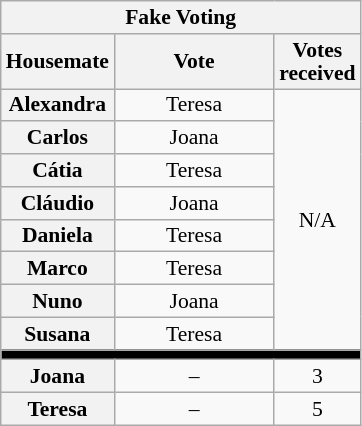<table class="wikitable" style="text-align:center; font-size:90%; line-height:15px;">
<tr>
<th colspan=3>Fake Voting</th>
</tr>
<tr>
<th>Housemate</th>
<th width=100>Vote</th>
<th>Votes<br>received</th>
</tr>
<tr>
<th>Alexandra</th>
<td>Teresa</td>
<td rowspan=8>N/A</td>
</tr>
<tr>
<th>Carlos</th>
<td>Joana</td>
</tr>
<tr>
<th>Cátia</th>
<td>Teresa</td>
</tr>
<tr>
<th>Cláudio</th>
<td>Joana</td>
</tr>
<tr>
<th>Daniela</th>
<td>Teresa</td>
</tr>
<tr>
<th>Marco</th>
<td>Teresa</td>
</tr>
<tr>
<th>Nuno</th>
<td>Joana</td>
</tr>
<tr>
<th>Susana</th>
<td>Teresa</td>
</tr>
<tr>
<th style="background:#000;" colspan="3"></th>
</tr>
<tr>
<th>Joana</th>
<td>–</td>
<td>3</td>
</tr>
<tr>
<th>Teresa</th>
<td>–</td>
<td>5</td>
</tr>
</table>
